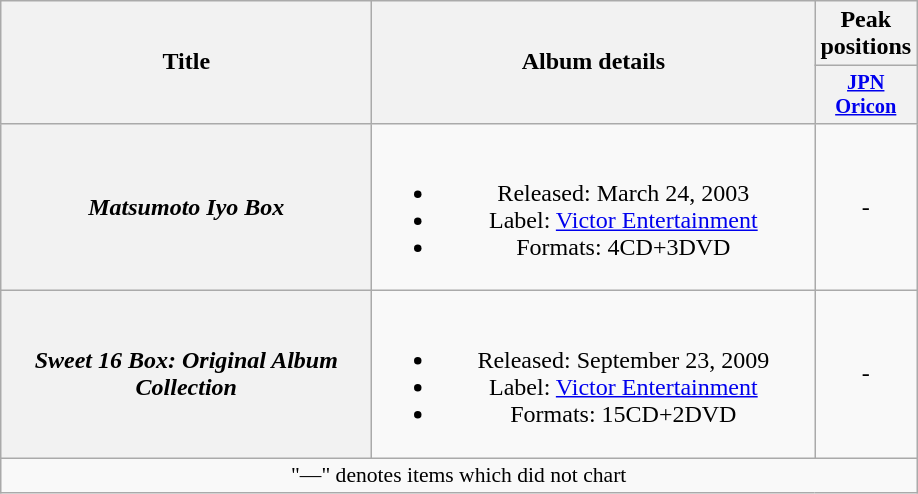<table class="wikitable plainrowheaders" style="text-align:center;">
<tr>
<th style="width:15em;" rowspan="2">Title</th>
<th style="width:18em;" rowspan="2">Album details</th>
<th colspan="1">Peak positions</th>
</tr>
<tr>
<th style="width:3em;font-size:85%"><a href='#'>JPN<br>Oricon</a><br></th>
</tr>
<tr>
<th scope="row"><em>Matsumoto Iyo Box</em></th>
<td><br><ul><li>Released: March 24, 2003</li><li>Label: <a href='#'>Victor Entertainment</a></li><li>Formats: 4CD+3DVD</li></ul></td>
<td>-</td>
</tr>
<tr>
<th scope="row"><em>Sweet 16 Box: Original Album Collection</em></th>
<td><br><ul><li>Released: September 23, 2009</li><li>Label: <a href='#'>Victor Entertainment</a></li><li>Formats: 15CD+2DVD</li></ul></td>
<td>-</td>
</tr>
<tr>
<td colspan="11" align="center" style="font-size:90%;">"—" denotes items which did not chart</td>
</tr>
</table>
